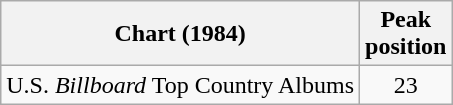<table class="wikitable">
<tr>
<th>Chart (1984)</th>
<th>Peak<br>position</th>
</tr>
<tr>
<td>U.S. <em>Billboard</em> Top Country Albums</td>
<td align="center">23</td>
</tr>
</table>
